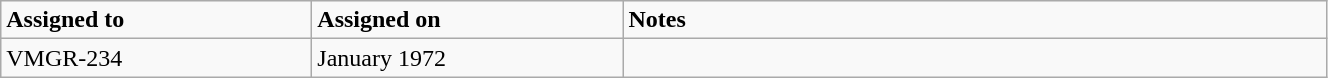<table class="wikitable" style="width: 70%;">
<tr>
<td style="width: 200px;"><strong>Assigned to</strong></td>
<td style="width: 200px;"><strong>Assigned on</strong></td>
<td><strong>Notes</strong></td>
</tr>
<tr>
<td>VMGR-234</td>
<td>January 1972</td>
<td></td>
</tr>
</table>
